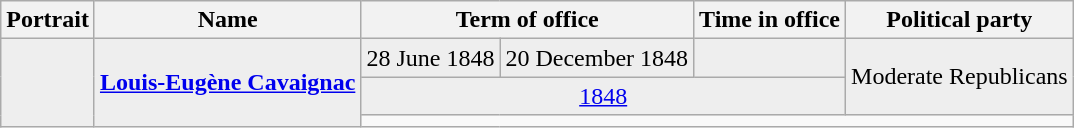<table class="wikitable">
<tr>
<th>Portrait</th>
<th>Name<br></th>
<th colspan=2>Term of office</th>
<th>Time in office</th>
<th>Political party</th>
</tr>
<tr bgcolor=#EEEEEE>
<td rowspan=3></td>
<td rowspan=3 align=center><strong><a href='#'>Louis-Eugène Cavaignac</a></strong><br></td>
<td>28 June 1848</td>
<td>20 December 1848</td>
<td></td>
<td rowspan=2>Moderate Republicans</td>
</tr>
<tr bgcolor=#EEEEEE>
<td colspan=3 align=center><a href='#'>1848</a></td>
</tr>
<tr>
<td colspan=4></td>
</tr>
</table>
